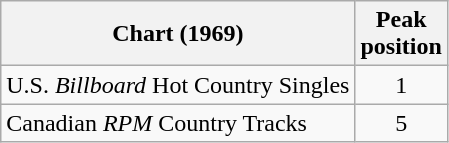<table class="wikitable sortable">
<tr>
<th align="left">Chart (1969)</th>
<th align="center">Peak<br>position</th>
</tr>
<tr>
<td align="left">U.S. <em>Billboard</em> Hot Country Singles</td>
<td align="center">1</td>
</tr>
<tr>
<td align="left">Canadian <em>RPM</em> Country Tracks</td>
<td align="center">5</td>
</tr>
</table>
